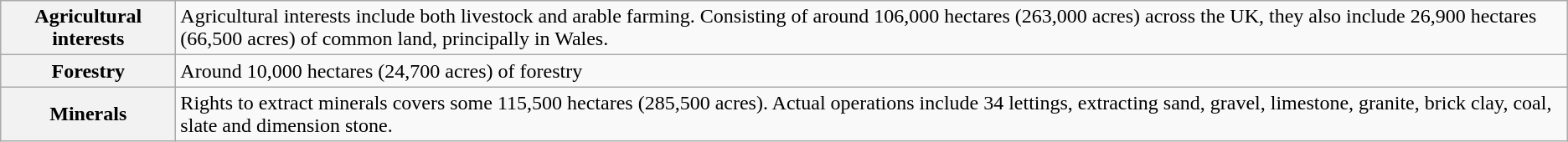<table class="wikitable">
<tr>
<th>Agricultural interests</th>
<td>Agricultural interests include both livestock and arable farming.  Consisting of around 106,000 hectares (263,000 acres) across the UK, they also include 26,900 hectares (66,500 acres) of common land, principally in Wales.</td>
</tr>
<tr>
<th>Forestry</th>
<td>Around 10,000 hectares (24,700 acres) of forestry</td>
</tr>
<tr>
<th>Minerals</th>
<td>Rights to extract minerals covers some 115,500 hectares (285,500 acres). Actual operations include 34 lettings, extracting sand, gravel, limestone, granite, brick clay, coal, slate and dimension stone.</td>
</tr>
</table>
